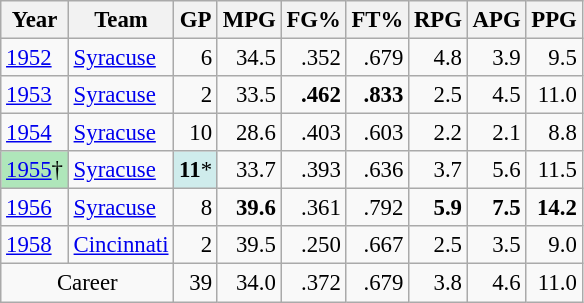<table class="wikitable sortable" style="font-size:95%; text-align:right;">
<tr>
<th>Year</th>
<th>Team</th>
<th>GP</th>
<th>MPG</th>
<th>FG%</th>
<th>FT%</th>
<th>RPG</th>
<th>APG</th>
<th>PPG</th>
</tr>
<tr>
<td style="text-align:left;"><a href='#'>1952</a></td>
<td style="text-align:left;"><a href='#'>Syracuse</a></td>
<td>6</td>
<td>34.5</td>
<td>.352</td>
<td>.679</td>
<td>4.8</td>
<td>3.9</td>
<td>9.5</td>
</tr>
<tr>
<td style="text-align:left;"><a href='#'>1953</a></td>
<td style="text-align:left;"><a href='#'>Syracuse</a></td>
<td>2</td>
<td>33.5</td>
<td><strong>.462</strong></td>
<td><strong>.833</strong></td>
<td>2.5</td>
<td>4.5</td>
<td>11.0</td>
</tr>
<tr>
<td style="text-align:left;"><a href='#'>1954</a></td>
<td style="text-align:left;"><a href='#'>Syracuse</a></td>
<td>10</td>
<td>28.6</td>
<td>.403</td>
<td>.603</td>
<td>2.2</td>
<td>2.1</td>
<td>8.8</td>
</tr>
<tr>
<td style="text-align:left;background:#afe6ba;"><a href='#'>1955</a>†</td>
<td style="text-align:left;"><a href='#'>Syracuse</a></td>
<td style="background:#cfecec;"><strong>11</strong>*</td>
<td>33.7</td>
<td>.393</td>
<td>.636</td>
<td>3.7</td>
<td>5.6</td>
<td>11.5</td>
</tr>
<tr>
<td style="text-align:left;"><a href='#'>1956</a></td>
<td style="text-align:left;"><a href='#'>Syracuse</a></td>
<td>8</td>
<td><strong>39.6</strong></td>
<td>.361</td>
<td>.792</td>
<td><strong>5.9</strong></td>
<td><strong>7.5</strong></td>
<td><strong>14.2</strong></td>
</tr>
<tr>
<td style="text-align:left;"><a href='#'>1958</a></td>
<td style="text-align:left;"><a href='#'>Cincinnati</a></td>
<td>2</td>
<td>39.5</td>
<td>.250</td>
<td>.667</td>
<td>2.5</td>
<td>3.5</td>
<td>9.0</td>
</tr>
<tr>
<td colspan="2" style="text-align:center;">Career</td>
<td>39</td>
<td>34.0</td>
<td>.372</td>
<td>.679</td>
<td>3.8</td>
<td>4.6</td>
<td>11.0</td>
</tr>
</table>
